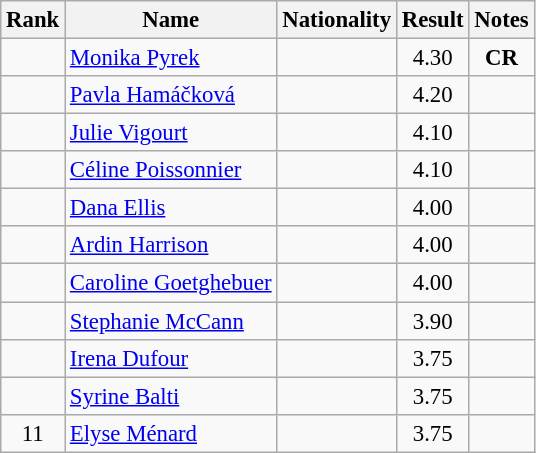<table class="wikitable sortable" style="text-align:center;font-size:95%">
<tr>
<th>Rank</th>
<th>Name</th>
<th>Nationality</th>
<th>Result</th>
<th>Notes</th>
</tr>
<tr>
<td></td>
<td align=left><a href='#'>Monika Pyrek</a></td>
<td align=left></td>
<td>4.30</td>
<td><strong>CR</strong></td>
</tr>
<tr>
<td></td>
<td align=left><a href='#'>Pavla Hamáčková</a></td>
<td align=left></td>
<td>4.20</td>
<td></td>
</tr>
<tr>
<td></td>
<td align=left><a href='#'>Julie Vigourt</a></td>
<td align=left></td>
<td>4.10</td>
<td></td>
</tr>
<tr>
<td></td>
<td align=left><a href='#'>Céline Poissonnier</a></td>
<td align=left></td>
<td>4.10</td>
<td></td>
</tr>
<tr>
<td></td>
<td align=left><a href='#'>Dana Ellis</a></td>
<td align=left></td>
<td>4.00</td>
<td></td>
</tr>
<tr>
<td></td>
<td align=left><a href='#'>Ardin Harrison</a></td>
<td align=left></td>
<td>4.00</td>
<td></td>
</tr>
<tr>
<td></td>
<td align=left><a href='#'>Caroline Goetghebuer</a></td>
<td align=left></td>
<td>4.00</td>
<td></td>
</tr>
<tr>
<td></td>
<td align=left><a href='#'>Stephanie McCann</a></td>
<td align=left></td>
<td>3.90</td>
<td></td>
</tr>
<tr>
<td></td>
<td align=left><a href='#'>Irena Dufour</a></td>
<td align=left></td>
<td>3.75</td>
<td></td>
</tr>
<tr>
<td></td>
<td align=left><a href='#'>Syrine Balti</a></td>
<td align=left></td>
<td>3.75</td>
<td></td>
</tr>
<tr>
<td>11</td>
<td align=left><a href='#'>Elyse Ménard</a></td>
<td align=left></td>
<td>3.75</td>
<td></td>
</tr>
</table>
